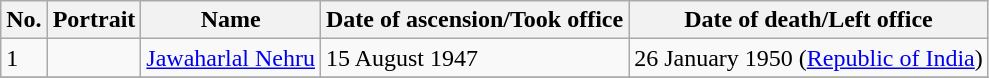<table class="wikitable">
<tr>
<th>No.</th>
<th>Portrait</th>
<th>Name</th>
<th>Date of ascension/Took office</th>
<th>Date of death/Left office</th>
</tr>
<tr>
<td>1</td>
<td></td>
<td><a href='#'>Jawaharlal Nehru</a></td>
<td>15 August 1947</td>
<td>26 January 1950 (<a href='#'>Republic of India</a>)</td>
</tr>
<tr>
</tr>
</table>
